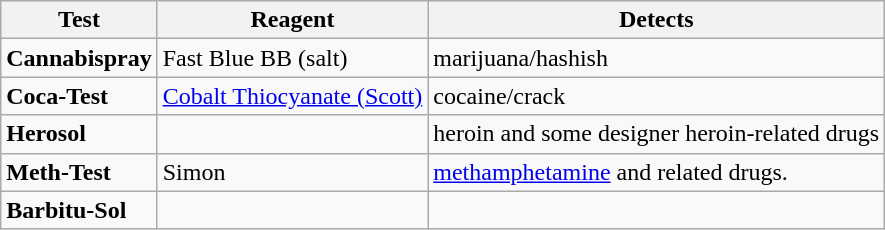<table class="wikitable">
<tr>
<th>Test</th>
<th>Reagent</th>
<th>Detects</th>
</tr>
<tr>
<td><strong>Cannabispray</strong></td>
<td>Fast Blue BB (salt)</td>
<td>marijuana/hashish</td>
</tr>
<tr>
<td><strong>Coca-Test</strong></td>
<td><a href='#'>Cobalt Thiocyanate (Scott)</a></td>
<td>cocaine/crack</td>
</tr>
<tr>
<td><strong>Herosol</strong></td>
<td></td>
<td>heroin and some designer heroin-related drugs</td>
</tr>
<tr>
<td><strong>Meth-Test</strong></td>
<td>Simon</td>
<td><a href='#'>methamphetamine</a> and related drugs.</td>
</tr>
<tr>
<td><strong>Barbitu-Sol</strong></td>
<td></td>
<td></td>
</tr>
</table>
